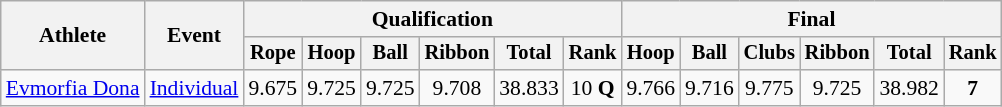<table class=wikitable style="font-size:90%">
<tr>
<th rowspan="2">Athlete</th>
<th rowspan="2">Event</th>
<th colspan=6>Qualification</th>
<th colspan=6>Final</th>
</tr>
<tr style="font-size:95%">
<th>Rope</th>
<th>Hoop</th>
<th>Ball</th>
<th>Ribbon</th>
<th>Total</th>
<th>Rank</th>
<th>Hoop</th>
<th>Ball</th>
<th>Clubs</th>
<th>Ribbon</th>
<th>Total</th>
<th>Rank</th>
</tr>
<tr align=center>
<td align=left><a href='#'>Evmorfia Dona</a></td>
<td align=left><a href='#'>Individual</a></td>
<td>9.675</td>
<td>9.725</td>
<td>9.725</td>
<td>9.708</td>
<td>38.833</td>
<td>10 <strong>Q</strong></td>
<td>9.766</td>
<td>9.716</td>
<td>9.775</td>
<td>9.725</td>
<td>38.982</td>
<td><strong>7</strong></td>
</tr>
</table>
